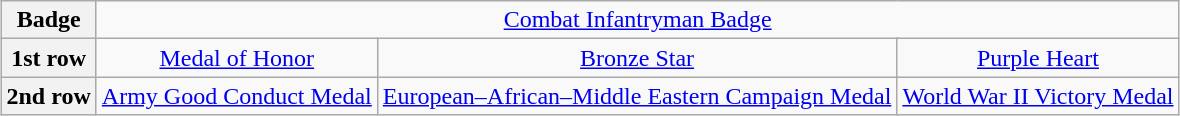<table class="wikitable" style="margin:1em auto; text-align:center;">
<tr>
<th>Badge</th>
<td colspan="12"><a href='#'>Combat Infantryman Badge</a></td>
</tr>
<tr>
<th>1st row</th>
<td colspan="4"><a href='#'>Medal of Honor</a><br></td>
<td colspan="4"><a href='#'>Bronze Star</a></td>
<td colspan="4"><a href='#'>Purple Heart</a> <br></td>
</tr>
<tr>
<th>2nd row</th>
<td colspan="4"><a href='#'>Army Good Conduct Medal</a></td>
<td colspan="4"><a href='#'>European–African–Middle Eastern Campaign Medal</a> <br></td>
<td colspan="4"><a href='#'>World War II Victory Medal</a></td>
</tr>
</table>
